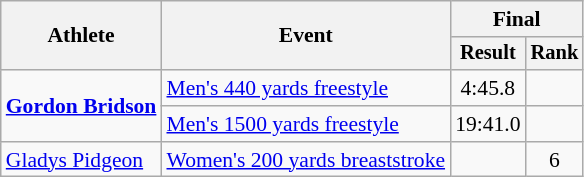<table class=wikitable style=font-size:90%>
<tr>
<th rowspan=2>Athlete</th>
<th rowspan=2>Event</th>
<th colspan=2>Final</th>
</tr>
<tr style=font-size:95%>
<th>Result</th>
<th>Rank</th>
</tr>
<tr align=center>
<td align=left rowspan=2><strong><a href='#'>Gordon Bridson</a></strong></td>
<td align=left><a href='#'>Men's 440 yards freestyle</a></td>
<td>4:45.8</td>
<td></td>
</tr>
<tr align=center>
<td align=left><a href='#'>Men's 1500 yards freestyle</a></td>
<td>19:41.0</td>
<td></td>
</tr>
<tr align=center>
<td align=left><a href='#'>Gladys Pidgeon</a></td>
<td align=left><a href='#'>Women's 200 yards breaststroke</a></td>
<td></td>
<td>6</td>
</tr>
</table>
